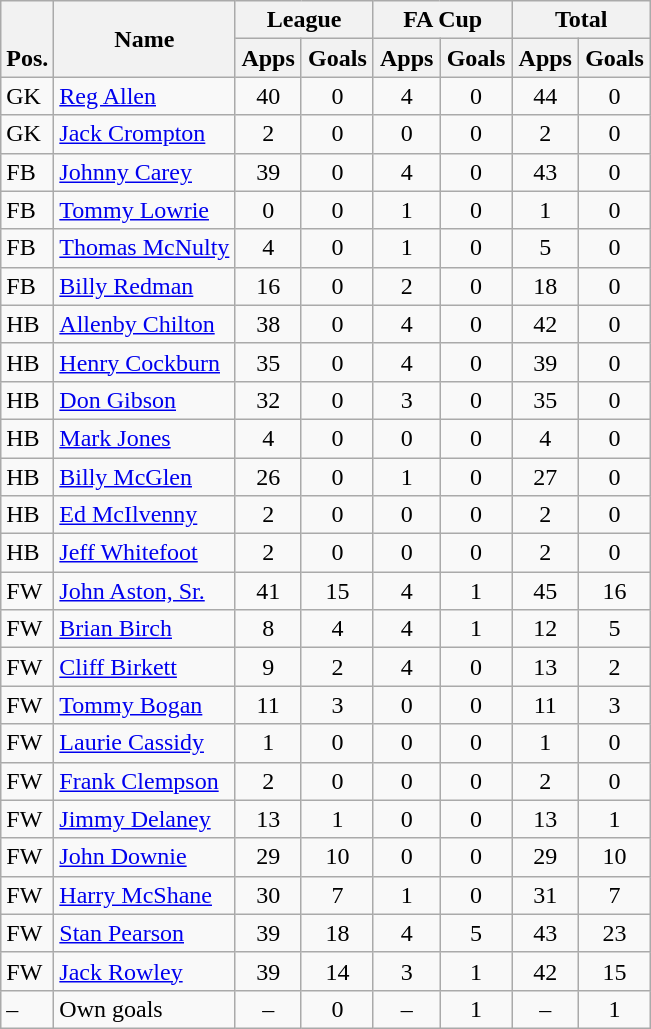<table class="wikitable" style="text-align:center">
<tr>
<th rowspan="2" valign="bottom">Pos.</th>
<th rowspan="2">Name</th>
<th colspan="2" width="85">League</th>
<th colspan="2" width="85">FA Cup</th>
<th colspan="2" width="85">Total</th>
</tr>
<tr>
<th>Apps</th>
<th>Goals</th>
<th>Apps</th>
<th>Goals</th>
<th>Apps</th>
<th>Goals</th>
</tr>
<tr>
<td align="left">GK</td>
<td align="left"> <a href='#'>Reg Allen</a></td>
<td>40</td>
<td>0</td>
<td>4</td>
<td>0</td>
<td>44</td>
<td>0</td>
</tr>
<tr>
<td align="left">GK</td>
<td align="left"> <a href='#'>Jack Crompton</a></td>
<td>2</td>
<td>0</td>
<td>0</td>
<td>0</td>
<td>2</td>
<td>0</td>
</tr>
<tr>
<td align="left">FB</td>
<td align="left"> <a href='#'>Johnny Carey</a></td>
<td>39</td>
<td>0</td>
<td>4</td>
<td>0</td>
<td>43</td>
<td>0</td>
</tr>
<tr>
<td align="left">FB</td>
<td align="left"> <a href='#'>Tommy Lowrie</a></td>
<td>0</td>
<td>0</td>
<td>1</td>
<td>0</td>
<td>1</td>
<td>0</td>
</tr>
<tr>
<td align="left">FB</td>
<td align="left"> <a href='#'>Thomas McNulty</a></td>
<td>4</td>
<td>0</td>
<td>1</td>
<td>0</td>
<td>5</td>
<td>0</td>
</tr>
<tr>
<td align="left">FB</td>
<td align="left"> <a href='#'>Billy Redman</a></td>
<td>16</td>
<td>0</td>
<td>2</td>
<td>0</td>
<td>18</td>
<td>0</td>
</tr>
<tr>
<td align="left">HB</td>
<td align="left"> <a href='#'>Allenby Chilton</a></td>
<td>38</td>
<td>0</td>
<td>4</td>
<td>0</td>
<td>42</td>
<td>0</td>
</tr>
<tr>
<td align="left">HB</td>
<td align="left"> <a href='#'>Henry Cockburn</a></td>
<td>35</td>
<td>0</td>
<td>4</td>
<td>0</td>
<td>39</td>
<td>0</td>
</tr>
<tr>
<td align="left">HB</td>
<td align="left"> <a href='#'>Don Gibson</a></td>
<td>32</td>
<td>0</td>
<td>3</td>
<td>0</td>
<td>35</td>
<td>0</td>
</tr>
<tr>
<td align="left">HB</td>
<td align="left"> <a href='#'>Mark Jones</a></td>
<td>4</td>
<td>0</td>
<td>0</td>
<td>0</td>
<td>4</td>
<td>0</td>
</tr>
<tr>
<td align="left">HB</td>
<td align="left"> <a href='#'>Billy McGlen</a></td>
<td>26</td>
<td>0</td>
<td>1</td>
<td>0</td>
<td>27</td>
<td>0</td>
</tr>
<tr>
<td align="left">HB</td>
<td align="left"> <a href='#'>Ed McIlvenny</a></td>
<td>2</td>
<td>0</td>
<td>0</td>
<td>0</td>
<td>2</td>
<td>0</td>
</tr>
<tr>
<td align="left">HB</td>
<td align="left"> <a href='#'>Jeff Whitefoot</a></td>
<td>2</td>
<td>0</td>
<td>0</td>
<td>0</td>
<td>2</td>
<td>0</td>
</tr>
<tr>
<td align="left">FW</td>
<td align="left"> <a href='#'>John Aston, Sr.</a></td>
<td>41</td>
<td>15</td>
<td>4</td>
<td>1</td>
<td>45</td>
<td>16</td>
</tr>
<tr>
<td align="left">FW</td>
<td align="left"> <a href='#'>Brian Birch</a></td>
<td>8</td>
<td>4</td>
<td>4</td>
<td>1</td>
<td>12</td>
<td>5</td>
</tr>
<tr>
<td align="left">FW</td>
<td align="left"> <a href='#'>Cliff Birkett</a></td>
<td>9</td>
<td>2</td>
<td>4</td>
<td>0</td>
<td>13</td>
<td>2</td>
</tr>
<tr>
<td align="left">FW</td>
<td align="left"> <a href='#'>Tommy Bogan</a></td>
<td>11</td>
<td>3</td>
<td>0</td>
<td>0</td>
<td>11</td>
<td>3</td>
</tr>
<tr>
<td align="left">FW</td>
<td align="left"> <a href='#'>Laurie Cassidy</a></td>
<td>1</td>
<td>0</td>
<td>0</td>
<td>0</td>
<td>1</td>
<td>0</td>
</tr>
<tr>
<td align="left">FW</td>
<td align="left"> <a href='#'>Frank Clempson</a></td>
<td>2</td>
<td>0</td>
<td>0</td>
<td>0</td>
<td>2</td>
<td>0</td>
</tr>
<tr>
<td align="left">FW</td>
<td align="left"> <a href='#'>Jimmy Delaney</a></td>
<td>13</td>
<td>1</td>
<td>0</td>
<td>0</td>
<td>13</td>
<td>1</td>
</tr>
<tr>
<td align="left">FW</td>
<td align="left"> <a href='#'>John Downie</a></td>
<td>29</td>
<td>10</td>
<td>0</td>
<td>0</td>
<td>29</td>
<td>10</td>
</tr>
<tr>
<td align="left">FW</td>
<td align="left"> <a href='#'>Harry McShane</a></td>
<td>30</td>
<td>7</td>
<td>1</td>
<td>0</td>
<td>31</td>
<td>7</td>
</tr>
<tr>
<td align="left">FW</td>
<td align="left"> <a href='#'>Stan Pearson</a></td>
<td>39</td>
<td>18</td>
<td>4</td>
<td>5</td>
<td>43</td>
<td>23</td>
</tr>
<tr>
<td align="left">FW</td>
<td align="left"> <a href='#'>Jack Rowley</a></td>
<td>39</td>
<td>14</td>
<td>3</td>
<td>1</td>
<td>42</td>
<td>15</td>
</tr>
<tr>
<td align="left">–</td>
<td align="left">Own goals</td>
<td>–</td>
<td>0</td>
<td>–</td>
<td>1</td>
<td>–</td>
<td>1</td>
</tr>
</table>
